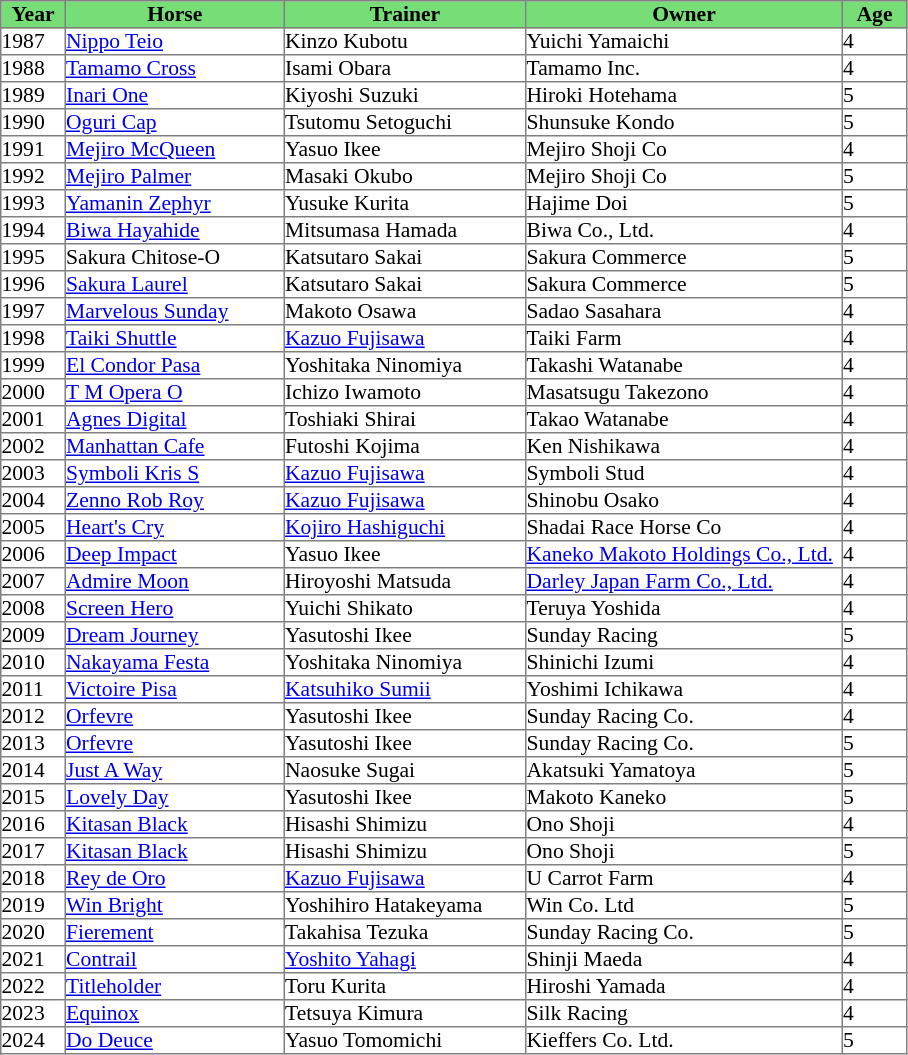<table class = "sortable" | border="1" cellpadding="0" style="border-collapse: collapse; font-size:90%">
<tr bgcolor="#77dd77" align="center">
<th width="42px"><strong>Year</strong><br></th>
<th width="145px"><strong>Horse</strong><br></th>
<th width="160px"><strong>Trainer</strong><br></th>
<th width="210px"><strong>Owner</strong><br></th>
<th width="42px"><strong>Age</strong></th>
</tr>
<tr>
<td>1987</td>
<td><a href='#'>Nippo Teio</a></td>
<td>Kinzo Kubotu</td>
<td>Yuichi Yamaichi</td>
<td>4</td>
</tr>
<tr>
<td>1988</td>
<td><a href='#'>Tamamo Cross</a></td>
<td>Isami Obara</td>
<td>Tamamo Inc.</td>
<td>4</td>
</tr>
<tr>
<td>1989</td>
<td><a href='#'>Inari One</a></td>
<td>Kiyoshi Suzuki</td>
<td>Hiroki Hotehama</td>
<td>5</td>
</tr>
<tr>
<td>1990</td>
<td><a href='#'>Oguri Cap</a></td>
<td>Tsutomu Setoguchi</td>
<td>Shunsuke Kondo</td>
<td>5</td>
</tr>
<tr>
<td>1991</td>
<td><a href='#'>Mejiro McQueen</a></td>
<td>Yasuo Ikee</td>
<td>Mejiro Shoji Co</td>
<td>4</td>
</tr>
<tr>
<td>1992</td>
<td><a href='#'>Mejiro Palmer</a></td>
<td>Masaki Okubo</td>
<td>Mejiro Shoji Co</td>
<td>5</td>
</tr>
<tr>
<td>1993</td>
<td><a href='#'>Yamanin Zephyr</a></td>
<td>Yusuke Kurita</td>
<td>Hajime Doi</td>
<td>5</td>
</tr>
<tr>
<td>1994</td>
<td><a href='#'>Biwa Hayahide</a></td>
<td>Mitsumasa Hamada</td>
<td>Biwa Co., Ltd.</td>
<td>4</td>
</tr>
<tr>
<td>1995</td>
<td>Sakura Chitose-O</td>
<td>Katsutaro Sakai</td>
<td>Sakura Commerce</td>
<td>5</td>
</tr>
<tr>
<td>1996</td>
<td><a href='#'>Sakura Laurel</a></td>
<td>Katsutaro Sakai</td>
<td>Sakura Commerce</td>
<td>5</td>
</tr>
<tr>
<td>1997</td>
<td><a href='#'>Marvelous Sunday</a></td>
<td>Makoto Osawa</td>
<td>Sadao Sasahara</td>
<td>4</td>
</tr>
<tr>
<td>1998</td>
<td><a href='#'>Taiki Shuttle</a></td>
<td><a href='#'>Kazuo Fujisawa</a></td>
<td>Taiki Farm</td>
<td>4</td>
</tr>
<tr>
<td>1999</td>
<td><a href='#'>El Condor Pasa</a></td>
<td>Yoshitaka Ninomiya</td>
<td>Takashi Watanabe</td>
<td>4</td>
</tr>
<tr>
<td>2000</td>
<td><a href='#'>T M Opera O</a></td>
<td>Ichizo Iwamoto</td>
<td>Masatsugu Takezono</td>
<td>4</td>
</tr>
<tr>
<td>2001</td>
<td><a href='#'>Agnes Digital</a></td>
<td>Toshiaki Shirai</td>
<td>Takao Watanabe</td>
<td>4</td>
</tr>
<tr>
<td>2002</td>
<td><a href='#'>Manhattan Cafe</a></td>
<td>Futoshi Kojima</td>
<td>Ken Nishikawa</td>
<td>4</td>
</tr>
<tr>
<td>2003</td>
<td><a href='#'>Symboli Kris S</a></td>
<td><a href='#'>Kazuo Fujisawa</a></td>
<td>Symboli Stud</td>
<td>4</td>
</tr>
<tr>
<td>2004</td>
<td><a href='#'>Zenno Rob Roy</a></td>
<td><a href='#'>Kazuo Fujisawa</a></td>
<td>Shinobu Osako</td>
<td>4</td>
</tr>
<tr>
<td>2005</td>
<td><a href='#'>Heart's Cry</a></td>
<td><a href='#'>Kojiro Hashiguchi</a></td>
<td>Shadai Race Horse Co</td>
<td>4</td>
</tr>
<tr>
<td>2006</td>
<td><a href='#'>Deep Impact</a></td>
<td>Yasuo Ikee</td>
<td><a href='#'>Kaneko Makoto Holdings Co., Ltd.</a></td>
<td>4</td>
</tr>
<tr>
<td>2007</td>
<td><a href='#'>Admire Moon</a></td>
<td>Hiroyoshi Matsuda</td>
<td><a href='#'>Darley Japan Farm Co., Ltd.</a></td>
<td>4</td>
</tr>
<tr>
<td>2008</td>
<td><a href='#'>Screen Hero</a></td>
<td>Yuichi Shikato</td>
<td>Teruya Yoshida</td>
<td>4</td>
</tr>
<tr>
<td>2009</td>
<td><a href='#'>Dream Journey</a></td>
<td>Yasutoshi Ikee</td>
<td>Sunday Racing</td>
<td>5</td>
</tr>
<tr>
<td>2010</td>
<td><a href='#'>Nakayama Festa</a></td>
<td>Yoshitaka Ninomiya</td>
<td>Shinichi Izumi</td>
<td>4</td>
</tr>
<tr>
<td>2011</td>
<td><a href='#'>Victoire Pisa</a></td>
<td><a href='#'>Katsuhiko Sumii</a></td>
<td>Yoshimi Ichikawa</td>
<td>4</td>
</tr>
<tr>
<td>2012</td>
<td><a href='#'>Orfevre</a></td>
<td>Yasutoshi Ikee</td>
<td>Sunday Racing Co.</td>
<td>4</td>
</tr>
<tr>
<td>2013</td>
<td><a href='#'>Orfevre</a></td>
<td>Yasutoshi Ikee</td>
<td>Sunday Racing Co.</td>
<td>5</td>
</tr>
<tr>
<td>2014</td>
<td><a href='#'>Just A Way</a></td>
<td>Naosuke Sugai</td>
<td>Akatsuki Yamatoya</td>
<td>5</td>
</tr>
<tr>
<td>2015</td>
<td><a href='#'>Lovely Day</a></td>
<td>Yasutoshi Ikee</td>
<td>Makoto Kaneko</td>
<td>5</td>
</tr>
<tr>
<td>2016</td>
<td><a href='#'>Kitasan Black</a></td>
<td>Hisashi Shimizu</td>
<td>Ono Shoji</td>
<td>4</td>
</tr>
<tr>
<td>2017</td>
<td><a href='#'>Kitasan Black</a></td>
<td>Hisashi Shimizu</td>
<td>Ono Shoji</td>
<td>5</td>
</tr>
<tr>
<td>2018</td>
<td><a href='#'>Rey de Oro</a></td>
<td><a href='#'>Kazuo Fujisawa</a></td>
<td>U Carrot Farm</td>
<td>4</td>
</tr>
<tr>
<td>2019</td>
<td><a href='#'>Win Bright</a></td>
<td>Yoshihiro Hatakeyama</td>
<td>Win Co. Ltd</td>
<td>5</td>
</tr>
<tr>
<td>2020</td>
<td><a href='#'>Fierement</a></td>
<td>Takahisa Tezuka</td>
<td>Sunday Racing Co.</td>
<td>5</td>
</tr>
<tr>
<td>2021</td>
<td><a href='#'>Contrail</a></td>
<td><a href='#'>Yoshito Yahagi</a></td>
<td>Shinji Maeda</td>
<td>4</td>
</tr>
<tr>
<td>2022</td>
<td><a href='#'>Titleholder</a></td>
<td>Toru Kurita</td>
<td>Hiroshi Yamada</td>
<td>4</td>
</tr>
<tr>
<td>2023</td>
<td><a href='#'>Equinox</a></td>
<td>Tetsuya Kimura</td>
<td>Silk Racing</td>
<td>4</td>
</tr>
<tr>
<td>2024</td>
<td><a href='#'>Do Deuce</a></td>
<td>Yasuo Tomomichi</td>
<td>Kieffers Co. Ltd.</td>
<td>5</td>
</tr>
</table>
